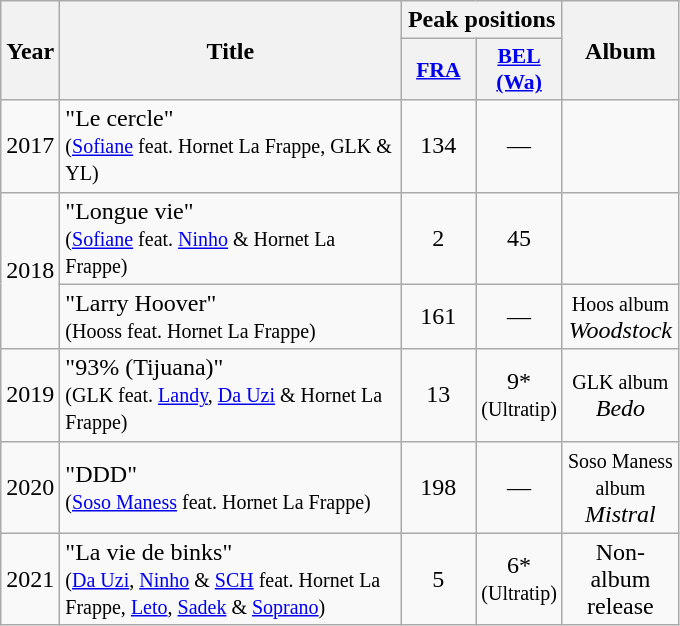<table class="wikitable">
<tr>
<th rowspan="2" style="text-align:center; width:10px;">Year</th>
<th rowspan="2" style="text-align:center; width:220px;">Title</th>
<th colspan="2" style="text-align:center; width:20px;">Peak positions</th>
<th rowspan="2" style="text-align:center; width:70px;">Album</th>
</tr>
<tr>
<th scope="col" style="width:3em;font-size:90%;"><a href='#'>FRA</a><br></th>
<th scope="col" style="width:3em;font-size:90%;"><a href='#'>BEL<br>(Wa)</a><br></th>
</tr>
<tr>
<td style="text-align:center;">2017</td>
<td>"Le cercle"<br><small>(<a href='#'>Sofiane</a> feat. Hornet La Frappe, GLK & YL)</small></td>
<td style="text-align:center;">134</td>
<td style="text-align:center;">—</td>
<td style="text-align:center;"></td>
</tr>
<tr>
<td style="text-align:center;" rowspan=2>2018</td>
<td>"Longue vie"<br><small>(<a href='#'>Sofiane</a> feat. <a href='#'>Ninho</a> & Hornet La Frappe)</small></td>
<td style="text-align:center;">2</td>
<td style="text-align:center;">45</td>
<td style="text-align:center;"></td>
</tr>
<tr>
<td>"Larry Hoover"<br><small>(Hooss feat. Hornet La Frappe)</small></td>
<td style="text-align:center;">161</td>
<td style="text-align:center;">—</td>
<td style="text-align:center;"><small>Hoos album</small><br><em>Woodstock</em></td>
</tr>
<tr>
<td style="text-align:center;">2019</td>
<td>"93% (Tijuana)"<br><small>(GLK feat. <a href='#'>Landy</a>, <a href='#'>Da Uzi</a> & Hornet La Frappe)</small></td>
<td style="text-align:center;">13</td>
<td style="text-align:center;">9*<br><small>(Ultratip)</small></td>
<td style="text-align:center;"><small>GLK album</small><br><em>Bedo</em></td>
</tr>
<tr>
<td style="text-align:center;">2020</td>
<td>"DDD"<br><small>(<a href='#'>Soso Maness</a> feat. Hornet La Frappe)</small></td>
<td style="text-align:center;">198</td>
<td style="text-align:center;">—</td>
<td style="text-align:center;"><small>Soso Maness album</small><br><em>Mistral</em></td>
</tr>
<tr>
<td style="text-align:center;">2021</td>
<td>"La vie de binks"<br><small>(<a href='#'>Da Uzi</a>, <a href='#'>Ninho</a> & <a href='#'>SCH</a> feat. Hornet La Frappe, <a href='#'>Leto</a>, <a href='#'>Sadek</a> & <a href='#'>Soprano</a>)</small></td>
<td style="text-align:center;">5</td>
<td style="text-align:center;">6*<br><small>(Ultratip)</small></td>
<td style="text-align:center;">Non-album release</td>
</tr>
</table>
